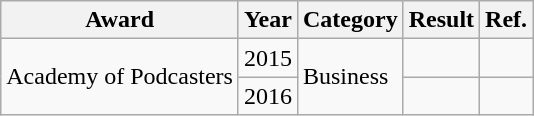<table class="wikitable sortable">
<tr>
<th>Award</th>
<th>Year</th>
<th>Category</th>
<th>Result</th>
<th>Ref.</th>
</tr>
<tr>
<td rowspan="2">Academy of Podcasters</td>
<td>2015</td>
<td rowspan="2">Business</td>
<td></td>
<td></td>
</tr>
<tr>
<td>2016</td>
<td></td>
<td></td>
</tr>
</table>
